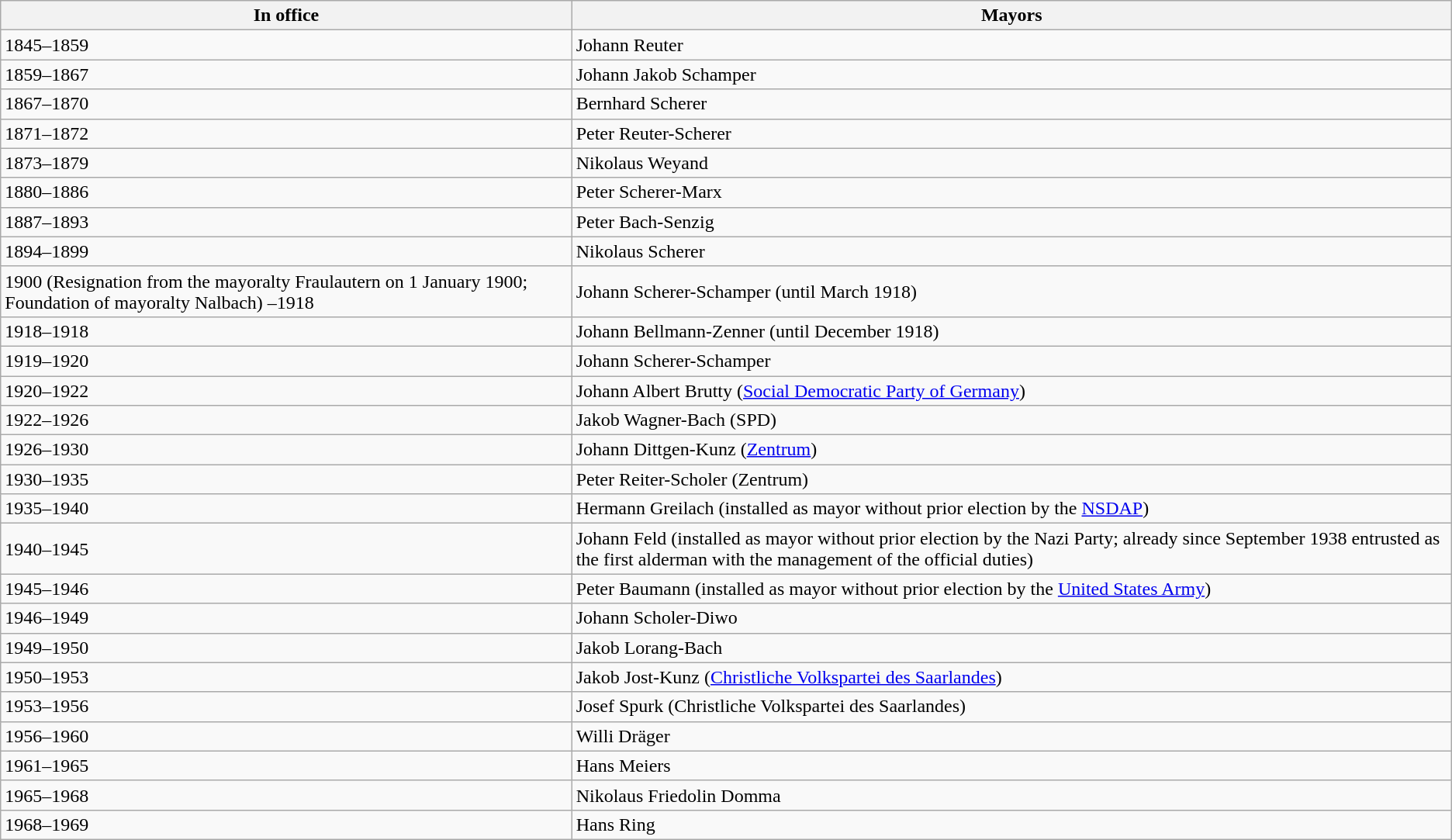<table class="wikitable sortable">
<tr class="hintergrundfarbe5">
<th>In office</th>
<th>Mayors</th>
</tr>
<tr>
<td>1845–1859</td>
<td style="text-align:left">Johann Reuter</td>
</tr>
<tr>
<td>1859–1867</td>
<td style="text-align:left">Johann Jakob Schamper</td>
</tr>
<tr>
<td>1867–1870</td>
<td style="text-align:left">Bernhard Scherer</td>
</tr>
<tr>
<td>1871–1872</td>
<td style="text-align:left">Peter Reuter-Scherer</td>
</tr>
<tr>
<td>1873–1879</td>
<td style="text-align:left">Nikolaus Weyand</td>
</tr>
<tr>
<td>1880–1886</td>
<td style="text-align:left">Peter Scherer-Marx</td>
</tr>
<tr>
<td>1887–1893</td>
<td style="text-align:left">Peter Bach-Senzig</td>
</tr>
<tr>
<td>1894–1899</td>
<td style="text-align:left">Nikolaus Scherer</td>
</tr>
<tr>
<td>1900 (Resignation from the mayoralty Fraulautern on 1 January 1900; Foundation of mayoralty Nalbach) –1918</td>
<td style="text-align:left">Johann Scherer-Schamper (until March 1918)</td>
</tr>
<tr>
<td>1918–1918</td>
<td style="text-align:left">Johann Bellmann-Zenner (until December 1918)</td>
</tr>
<tr>
<td>1919–1920</td>
<td style="text-align:left">Johann Scherer-Schamper</td>
</tr>
<tr>
<td>1920–1922</td>
<td style="text-align:left">Johann Albert Brutty (<a href='#'>Social Democratic Party of Germany</a>)</td>
</tr>
<tr>
<td>1922–1926</td>
<td style="text-align:left">Jakob Wagner-Bach (SPD)</td>
</tr>
<tr>
<td>1926–1930</td>
<td style="text-align:left">Johann Dittgen-Kunz (<a href='#'>Zentrum</a>)</td>
</tr>
<tr>
<td>1930–1935</td>
<td style="text-align:left">Peter Reiter-Scholer (Zentrum)</td>
</tr>
<tr>
<td>1935–1940</td>
<td style="text-align:left">Hermann Greilach (installed as mayor without prior election by the <a href='#'>NSDAP</a>)</td>
</tr>
<tr>
<td>1940–1945</td>
<td style="text-align:left">Johann Feld (installed as mayor without prior election by the Nazi Party; already since September 1938 entrusted as the first alderman with the management of the official duties)</td>
</tr>
<tr>
<td>1945–1946</td>
<td style="text-align:left">Peter Baumann (installed as mayor without prior election by the <a href='#'>United States Army</a>)</td>
</tr>
<tr>
<td>1946–1949</td>
<td style="text-align:left">Johann Scholer-Diwo</td>
</tr>
<tr>
<td>1949–1950</td>
<td style="text-align:left">Jakob Lorang-Bach</td>
</tr>
<tr>
<td>1950–1953</td>
<td style="text-align:left">Jakob Jost-Kunz (<a href='#'>Christliche Volkspartei des Saarlandes</a>)</td>
</tr>
<tr>
<td>1953–1956</td>
<td style="text-align:left">Josef Spurk (Christliche Volkspartei des Saarlandes)</td>
</tr>
<tr>
<td>1956–1960</td>
<td style="text-align:left">Willi Dräger</td>
</tr>
<tr>
<td>1961–1965</td>
<td style="text-align:left">Hans Meiers</td>
</tr>
<tr>
<td>1965–1968</td>
<td style="text-align:left">Nikolaus Friedolin Domma</td>
</tr>
<tr>
<td>1968–1969</td>
<td style="text-align:left">Hans Ring</td>
</tr>
</table>
